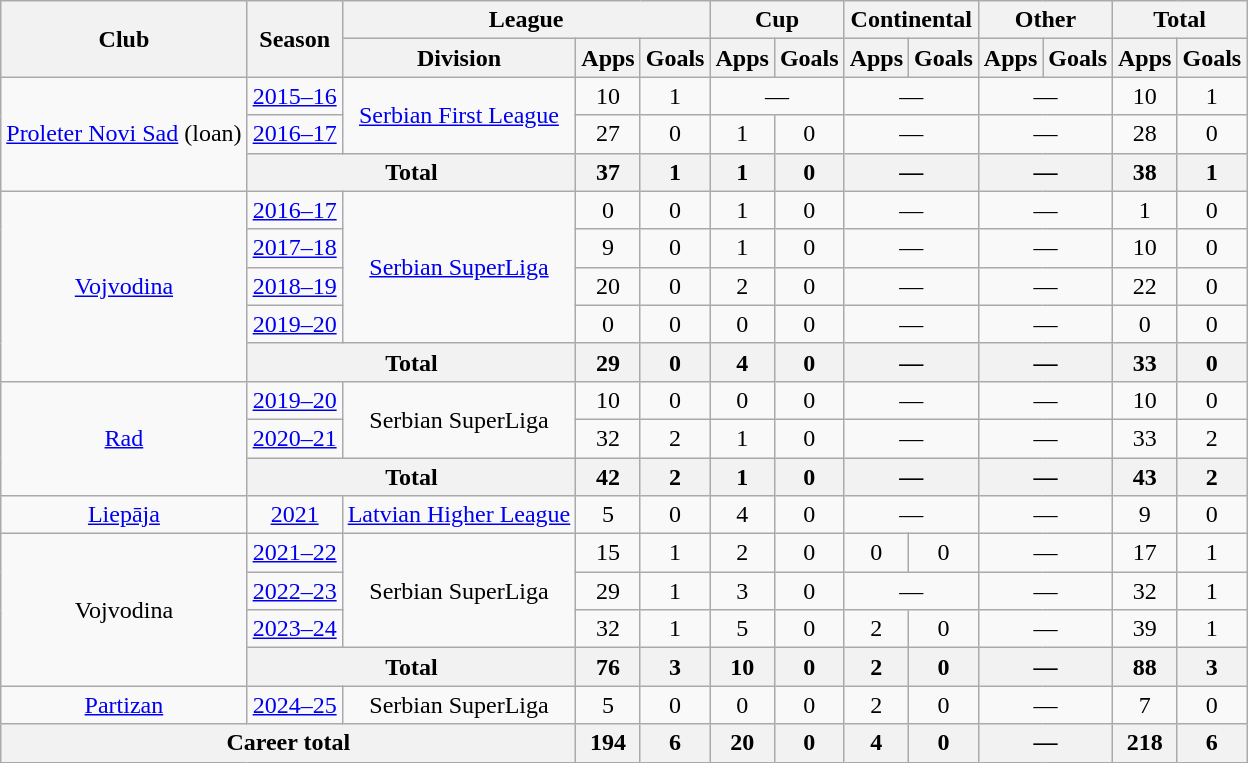<table class="wikitable" style="text-align:center">
<tr>
<th rowspan="2">Club</th>
<th rowspan="2">Season</th>
<th colspan="3">League</th>
<th colspan="2">Cup</th>
<th colspan="2">Continental</th>
<th colspan="2">Other</th>
<th colspan="2">Total</th>
</tr>
<tr>
<th>Division</th>
<th>Apps</th>
<th>Goals</th>
<th>Apps</th>
<th>Goals</th>
<th>Apps</th>
<th>Goals</th>
<th>Apps</th>
<th>Goals</th>
<th>Apps</th>
<th>Goals</th>
</tr>
<tr>
<td rowspan="3"><a href='#'>Proleter Novi Sad</a> (loan)</td>
<td><a href='#'>2015–16</a></td>
<td rowspan="2"><a href='#'>Serbian First League</a></td>
<td>10</td>
<td>1</td>
<td colspan="2">—</td>
<td colspan="2">—</td>
<td colspan="2">—</td>
<td>10</td>
<td>1</td>
</tr>
<tr>
<td><a href='#'>2016–17</a></td>
<td>27</td>
<td>0</td>
<td>1</td>
<td>0</td>
<td colspan="2">—</td>
<td colspan="2">—</td>
<td>28</td>
<td>0</td>
</tr>
<tr>
<th colspan="2">Total</th>
<th>37</th>
<th>1</th>
<th>1</th>
<th>0</th>
<th colspan="2">—</th>
<th colspan="2">—</th>
<th>38</th>
<th>1</th>
</tr>
<tr>
<td rowspan="5"><a href='#'>Vojvodina</a></td>
<td><a href='#'>2016–17</a></td>
<td rowspan="4"><a href='#'>Serbian SuperLiga</a></td>
<td>0</td>
<td>0</td>
<td>1</td>
<td>0</td>
<td colspan="2">—</td>
<td colspan="2">—</td>
<td>1</td>
<td>0</td>
</tr>
<tr>
<td><a href='#'>2017–18</a></td>
<td>9</td>
<td>0</td>
<td>1</td>
<td>0</td>
<td colspan="2">—</td>
<td colspan="2">—</td>
<td>10</td>
<td>0</td>
</tr>
<tr>
<td><a href='#'>2018–19</a></td>
<td>20</td>
<td>0</td>
<td>2</td>
<td>0</td>
<td colspan="2">—</td>
<td colspan="2">—</td>
<td>22</td>
<td>0</td>
</tr>
<tr>
<td><a href='#'>2019–20</a></td>
<td>0</td>
<td>0</td>
<td>0</td>
<td>0</td>
<td colspan="2">—</td>
<td colspan="2">—</td>
<td>0</td>
<td>0</td>
</tr>
<tr>
<th colspan="2">Total</th>
<th>29</th>
<th>0</th>
<th>4</th>
<th>0</th>
<th colspan="2">—</th>
<th colspan="2">—</th>
<th>33</th>
<th>0</th>
</tr>
<tr>
<td rowspan="3"><a href='#'>Rad</a></td>
<td><a href='#'>2019–20</a></td>
<td rowspan="2">Serbian SuperLiga</td>
<td>10</td>
<td>0</td>
<td>0</td>
<td>0</td>
<td colspan="2">—</td>
<td colspan="2">—</td>
<td>10</td>
<td>0</td>
</tr>
<tr>
<td><a href='#'>2020–21</a></td>
<td>32</td>
<td>2</td>
<td>1</td>
<td>0</td>
<td colspan="2">—</td>
<td colspan="2">—</td>
<td>33</td>
<td>2</td>
</tr>
<tr>
<th colspan="2">Total</th>
<th>42</th>
<th>2</th>
<th>1</th>
<th>0</th>
<th colspan="2">—</th>
<th colspan="2">—</th>
<th>43</th>
<th>2</th>
</tr>
<tr>
<td><a href='#'>Liepāja</a></td>
<td><a href='#'>2021</a></td>
<td><a href='#'>Latvian Higher League</a></td>
<td>5</td>
<td>0</td>
<td>4</td>
<td>0</td>
<td colspan="2">—</td>
<td colspan="2">—</td>
<td>9</td>
<td>0</td>
</tr>
<tr>
<td rowspan="4">Vojvodina</td>
<td><a href='#'>2021–22</a></td>
<td rowspan="3">Serbian SuperLiga</td>
<td>15</td>
<td>1</td>
<td>2</td>
<td>0</td>
<td>0</td>
<td>0</td>
<td colspan="2">—</td>
<td>17</td>
<td>1</td>
</tr>
<tr>
<td><a href='#'>2022–23</a></td>
<td>29</td>
<td>1</td>
<td>3</td>
<td>0</td>
<td colspan="2">—</td>
<td colspan="2">—</td>
<td>32</td>
<td>1</td>
</tr>
<tr>
<td><a href='#'>2023–24</a></td>
<td>32</td>
<td>1</td>
<td>5</td>
<td>0</td>
<td>2</td>
<td>0</td>
<td colspan="2">—</td>
<td>39</td>
<td>1</td>
</tr>
<tr>
<th colspan="2">Total</th>
<th>76</th>
<th>3</th>
<th>10</th>
<th>0</th>
<th>2</th>
<th>0</th>
<th colspan="2">—</th>
<th>88</th>
<th>3</th>
</tr>
<tr>
<td><a href='#'>Partizan</a></td>
<td><a href='#'>2024–25</a></td>
<td>Serbian SuperLiga</td>
<td>5</td>
<td>0</td>
<td>0</td>
<td>0</td>
<td>2</td>
<td>0</td>
<td colspan="2">—</td>
<td>7</td>
<td>0</td>
</tr>
<tr>
<th colspan="3">Career total</th>
<th>194</th>
<th>6</th>
<th>20</th>
<th>0</th>
<th>4</th>
<th>0</th>
<th colspan="2">—</th>
<th>218</th>
<th>6</th>
</tr>
</table>
